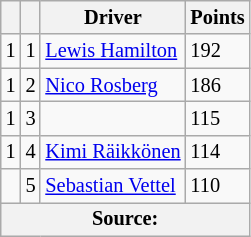<table class="wikitable" style="font-size: 85%;">
<tr>
<th></th>
<th></th>
<th>Driver</th>
<th>Points</th>
</tr>
<tr>
<td align="left"> 1</td>
<td align="center">1</td>
<td> <a href='#'>Lewis Hamilton</a></td>
<td align="left">192</td>
</tr>
<tr>
<td align="left"> 1</td>
<td align="center">2</td>
<td> <a href='#'>Nico Rosberg</a></td>
<td align="left">186</td>
</tr>
<tr>
<td align="left"> 1</td>
<td align="center">3</td>
<td></td>
<td align="left">115</td>
</tr>
<tr>
<td align="left"> 1</td>
<td align="center">4</td>
<td> <a href='#'>Kimi Räikkönen</a></td>
<td align="left">114</td>
</tr>
<tr>
<td align="left"></td>
<td align="center">5</td>
<td> <a href='#'>Sebastian Vettel</a></td>
<td align="left">110</td>
</tr>
<tr>
<th colspan=4>Source:</th>
</tr>
</table>
